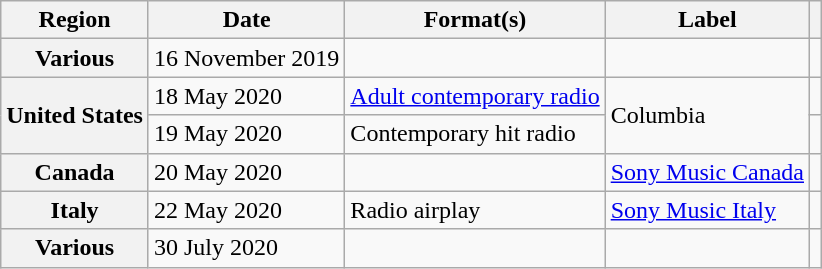<table class="wikitable plainrowheaders">
<tr>
<th scope="col">Region</th>
<th scope="col">Date</th>
<th scope="col">Format(s)</th>
<th scope="col">Label</th>
<th scope="col"></th>
</tr>
<tr>
<th scope="row">Various</th>
<td>16 November 2019</td>
<td></td>
<td></td>
<td style="text-align:center;"></td>
</tr>
<tr>
<th scope="row" rowspan="2">United States</th>
<td>18 May 2020</td>
<td><a href='#'>Adult contemporary radio</a></td>
<td rowspan="2">Columbia</td>
<td style="text-align:center;"></td>
</tr>
<tr>
<td>19 May 2020</td>
<td>Contemporary hit radio</td>
<td style="text-align:center;"></td>
</tr>
<tr>
<th scope="row">Canada</th>
<td>20 May 2020</td>
<td></td>
<td><a href='#'>Sony Music Canada</a></td>
<td style="text-align:center;"></td>
</tr>
<tr>
<th scope="row">Italy</th>
<td>22 May 2020</td>
<td>Radio airplay</td>
<td><a href='#'>Sony Music Italy</a></td>
<td style="text-align:center;"></td>
</tr>
<tr>
<th scope="row">Various</th>
<td>30 July 2020</td>
<td></td>
<td></td>
<td style="text-align:center;"></td>
</tr>
</table>
